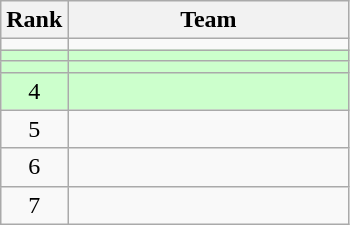<table class=wikitable style="text-align:center;">
<tr>
<th>Rank</th>
<th width=180>Team</th>
</tr>
<tr>
<td></td>
<td align=left></td>
</tr>
<tr bgcolor=#CCFFCC>
<td></td>
<td align=left></td>
</tr>
<tr bgcolor=#CCFFCC>
<td></td>
<td align=left></td>
</tr>
<tr bgcolor=#CCFFCC>
<td>4</td>
<td align=left></td>
</tr>
<tr>
<td>5</td>
<td align=left></td>
</tr>
<tr>
<td>6</td>
<td align=left></td>
</tr>
<tr>
<td>7</td>
<td align=left></td>
</tr>
</table>
